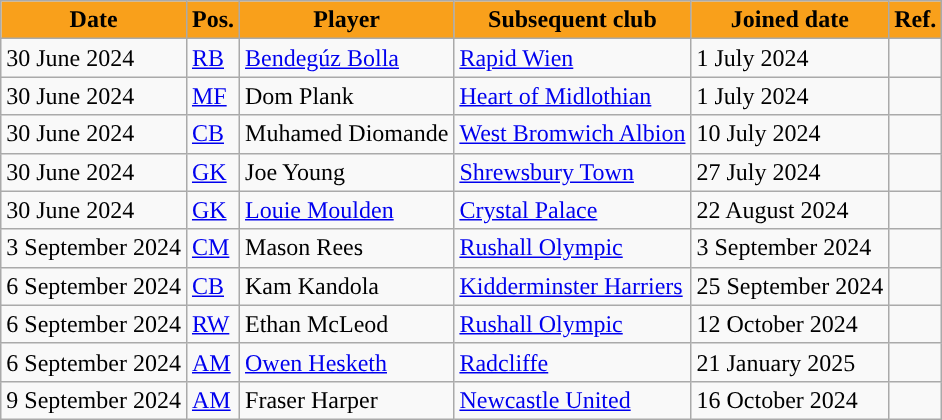<table class="wikitable plainrowheaders sortable">
<tr>
<th style="background:#F9A01B; color:#000000; ">Date</th>
<th style="background:#F9A01B; color:#000000; ">Pos.</th>
<th style="background:#F9A01B; color:#000000; ">Player</th>
<th style="background:#F9A01B; color:#000000; ">Subsequent club</th>
<th style="background:#F9A01B; color:#000000; ">Joined date</th>
<th style="background:#F9A01B; color:#000000; ">Ref.</th>
</tr>
<tr>
<td>30 June 2024</td>
<td><a href='#'>RB</a></td>
<td> <a href='#'>Bendegúz Bolla</a></td>
<td> <a href='#'>Rapid Wien</a></td>
<td>1 July 2024</td>
<td></td>
</tr>
<tr>
<td>30 June 2024</td>
<td><a href='#'>MF</a></td>
<td> Dom Plank</td>
<td> <a href='#'>Heart of Midlothian</a></td>
<td>1 July 2024</td>
<td></td>
</tr>
<tr>
<td>30 June 2024</td>
<td><a href='#'>CB</a></td>
<td> Muhamed Diomande</td>
<td> <a href='#'>West Bromwich Albion</a></td>
<td>10 July 2024</td>
<td></td>
</tr>
<tr>
<td>30 June 2024</td>
<td><a href='#'>GK</a></td>
<td> Joe Young</td>
<td> <a href='#'>Shrewsbury Town</a></td>
<td>27 July 2024</td>
<td></td>
</tr>
<tr>
<td>30 June 2024</td>
<td><a href='#'>GK</a></td>
<td> <a href='#'>Louie Moulden</a></td>
<td> <a href='#'>Crystal Palace</a></td>
<td>22 August 2024</td>
<td></td>
</tr>
<tr>
<td>3 September 2024</td>
<td><a href='#'>CM</a></td>
<td> Mason Rees</td>
<td> <a href='#'>Rushall Olympic</a></td>
<td>3 September 2024</td>
<td></td>
</tr>
<tr>
<td>6 September 2024</td>
<td><a href='#'>CB</a></td>
<td> Kam Kandola</td>
<td> <a href='#'>Kidderminster Harriers</a></td>
<td>25 September 2024</td>
<td></td>
</tr>
<tr>
<td>6 September 2024</td>
<td><a href='#'>RW</a></td>
<td> Ethan McLeod</td>
<td> <a href='#'>Rushall Olympic</a></td>
<td>12 October 2024</td>
<td></td>
</tr>
<tr>
<td>6 September 2024</td>
<td><a href='#'>AM</a></td>
<td> <a href='#'>Owen Hesketh</a></td>
<td> <a href='#'>Radcliffe</a></td>
<td>21 January 2025</td>
<td></td>
</tr>
<tr>
<td>9 September 2024</td>
<td><a href='#'>AM</a></td>
<td> Fraser Harper</td>
<td> <a href='#'>Newcastle United</a></td>
<td>16 October 2024</td>
<td></td>
</tr>
</table>
